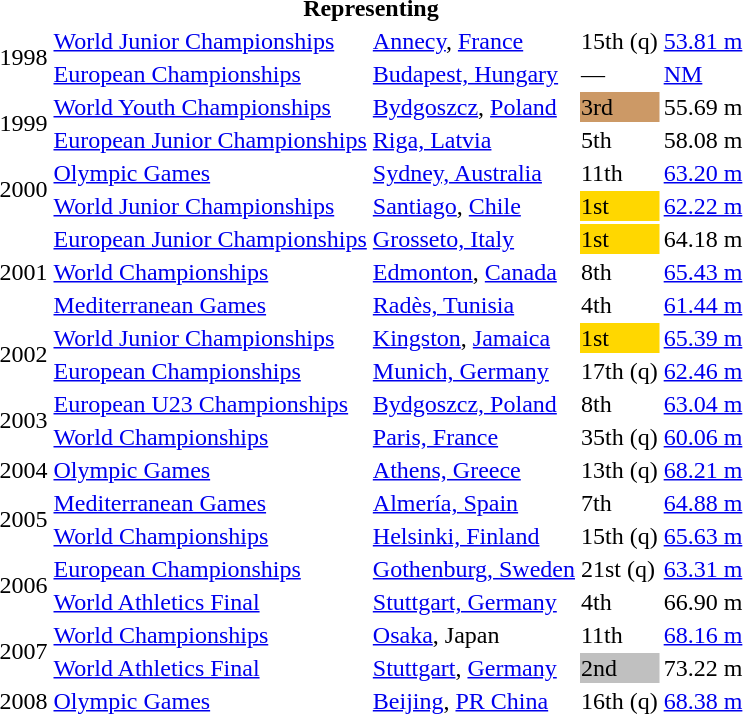<table>
<tr>
<th colspan="5">Representing </th>
</tr>
<tr>
<td rowspan=2>1998</td>
<td><a href='#'>World Junior Championships</a></td>
<td><a href='#'>Annecy</a>, <a href='#'>France</a></td>
<td>15th (q)</td>
<td><a href='#'>53.81 m</a></td>
</tr>
<tr>
<td><a href='#'>European Championships</a></td>
<td><a href='#'>Budapest, Hungary</a></td>
<td>—</td>
<td><a href='#'>NM</a></td>
</tr>
<tr>
<td rowspan=2>1999</td>
<td><a href='#'>World Youth Championships</a></td>
<td><a href='#'>Bydgoszcz</a>, <a href='#'>Poland</a></td>
<td bgcolor="cc9966">3rd</td>
<td>55.69 m</td>
</tr>
<tr>
<td><a href='#'>European Junior Championships</a></td>
<td><a href='#'>Riga, Latvia</a></td>
<td>5th</td>
<td>58.08 m</td>
</tr>
<tr>
<td rowspan=2>2000</td>
<td><a href='#'>Olympic Games</a></td>
<td><a href='#'>Sydney, Australia</a></td>
<td>11th</td>
<td><a href='#'>63.20 m</a></td>
</tr>
<tr>
<td><a href='#'>World Junior Championships</a></td>
<td><a href='#'>Santiago</a>, <a href='#'>Chile</a></td>
<td bgcolor="gold">1st</td>
<td><a href='#'>62.22 m</a></td>
</tr>
<tr>
<td rowspan=3>2001</td>
<td><a href='#'>European Junior Championships</a></td>
<td><a href='#'>Grosseto, Italy</a></td>
<td bgcolor=gold>1st</td>
<td>64.18 m</td>
</tr>
<tr>
<td><a href='#'>World Championships</a></td>
<td><a href='#'>Edmonton</a>, <a href='#'>Canada</a></td>
<td>8th</td>
<td><a href='#'>65.43 m</a></td>
</tr>
<tr>
<td><a href='#'>Mediterranean Games</a></td>
<td><a href='#'>Radès, Tunisia</a></td>
<td>4th</td>
<td><a href='#'>61.44 m</a></td>
</tr>
<tr>
<td rowspan=2>2002</td>
<td><a href='#'>World Junior Championships</a></td>
<td><a href='#'>Kingston</a>, <a href='#'>Jamaica</a></td>
<td bgcolor="gold">1st</td>
<td><a href='#'>65.39 m</a></td>
</tr>
<tr>
<td><a href='#'>European Championships</a></td>
<td><a href='#'>Munich, Germany</a></td>
<td>17th (q)</td>
<td><a href='#'>62.46 m</a></td>
</tr>
<tr>
<td rowspan=2>2003</td>
<td><a href='#'>European U23 Championships</a></td>
<td><a href='#'>Bydgoszcz, Poland</a></td>
<td>8th</td>
<td><a href='#'>63.04 m</a></td>
</tr>
<tr>
<td><a href='#'>World Championships</a></td>
<td><a href='#'>Paris, France</a></td>
<td>35th (q)</td>
<td><a href='#'>60.06 m</a></td>
</tr>
<tr>
<td>2004</td>
<td><a href='#'>Olympic Games</a></td>
<td><a href='#'>Athens, Greece</a></td>
<td>13th (q)</td>
<td><a href='#'>68.21 m</a></td>
</tr>
<tr>
<td rowspan=2>2005</td>
<td><a href='#'>Mediterranean Games</a></td>
<td><a href='#'>Almería, Spain</a></td>
<td>7th</td>
<td><a href='#'>64.88 m</a></td>
</tr>
<tr>
<td><a href='#'>World Championships</a></td>
<td><a href='#'>Helsinki, Finland</a></td>
<td>15th (q)</td>
<td><a href='#'>65.63 m</a></td>
</tr>
<tr>
<td rowspan=2>2006</td>
<td><a href='#'>European Championships</a></td>
<td><a href='#'>Gothenburg, Sweden</a></td>
<td>21st (q)</td>
<td><a href='#'>63.31 m</a></td>
</tr>
<tr>
<td><a href='#'>World Athletics Final</a></td>
<td><a href='#'>Stuttgart, Germany</a></td>
<td>4th</td>
<td>66.90 m</td>
</tr>
<tr>
<td rowspan=2>2007</td>
<td><a href='#'>World Championships</a></td>
<td><a href='#'>Osaka</a>, Japan</td>
<td>11th</td>
<td><a href='#'>68.16 m</a></td>
</tr>
<tr>
<td><a href='#'>World Athletics Final</a></td>
<td><a href='#'>Stuttgart</a>, <a href='#'>Germany</a></td>
<td bgcolor="silver">2nd</td>
<td>73.22 m</td>
</tr>
<tr>
<td>2008</td>
<td><a href='#'>Olympic Games</a></td>
<td><a href='#'>Beijing</a>, <a href='#'>PR China</a></td>
<td>16th (q)</td>
<td><a href='#'>68.38 m</a></td>
</tr>
</table>
